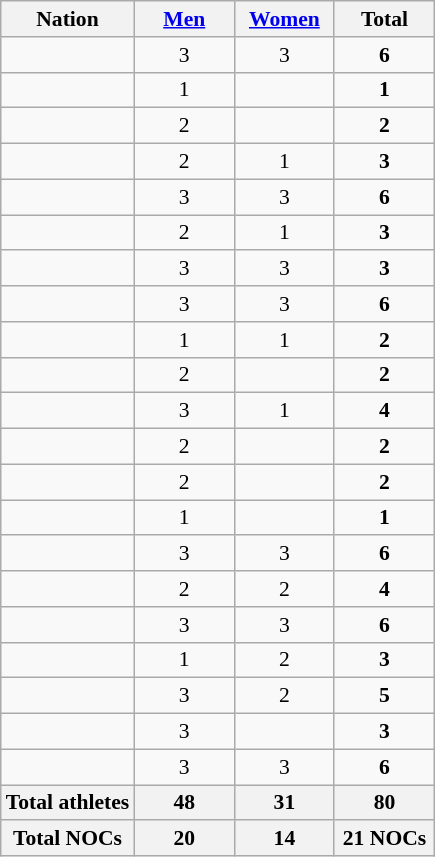<table class="wikitable mw-collapsible sortable" style="text-align:center; font-size:90%">
<tr>
<th>Nation</th>
<th width=60><a href='#'>Men</a></th>
<th width=60><a href='#'>Women</a></th>
<th width=60>Total</th>
</tr>
<tr>
<td style="text-align:left;"></td>
<td>3</td>
<td>3</td>
<td><strong>6</strong></td>
</tr>
<tr>
<td style="text-align:left;"></td>
<td>1</td>
<td></td>
<td><strong>1</strong></td>
</tr>
<tr>
<td style="text-align:left;"></td>
<td>2</td>
<td></td>
<td><strong>2</strong></td>
</tr>
<tr>
<td style="text-align:left;"></td>
<td>2</td>
<td>1</td>
<td><strong>3</strong></td>
</tr>
<tr>
<td style="text-align:left;"></td>
<td>3</td>
<td>3</td>
<td><strong>6</strong></td>
</tr>
<tr>
<td style="text-align:left;"></td>
<td>2</td>
<td>1</td>
<td><strong>3</strong></td>
</tr>
<tr>
<td style="text-align:left;"></td>
<td>3</td>
<td>3</td>
<td><strong>3</strong></td>
</tr>
<tr>
<td style="text-align:left;"></td>
<td>3</td>
<td>3</td>
<td><strong>6</strong></td>
</tr>
<tr>
<td style="text-align:left;"></td>
<td>1</td>
<td>1</td>
<td><strong>2</strong></td>
</tr>
<tr>
<td style="text-align:left;"></td>
<td>2</td>
<td></td>
<td><strong>2</strong></td>
</tr>
<tr>
<td style="text-align:left;"></td>
<td>3</td>
<td>1</td>
<td><strong>4</strong></td>
</tr>
<tr>
<td style="text-align:left;"></td>
<td>2</td>
<td></td>
<td><strong>2</strong></td>
</tr>
<tr>
<td style="text-align:left;"></td>
<td>2</td>
<td></td>
<td><strong>2</strong></td>
</tr>
<tr>
<td style="text-align:left;"></td>
<td>1</td>
<td></td>
<td><strong>1</strong></td>
</tr>
<tr>
<td style="text-align:left;"></td>
<td>3</td>
<td>3</td>
<td><strong>6</strong></td>
</tr>
<tr>
<td style="text-align:left;"></td>
<td>2</td>
<td>2</td>
<td><strong>4</strong></td>
</tr>
<tr>
<td style="text-align:left;"></td>
<td>3</td>
<td>3</td>
<td><strong>6</strong></td>
</tr>
<tr>
<td style="text-align:left;"></td>
<td>1</td>
<td>2</td>
<td><strong>3</strong></td>
</tr>
<tr>
<td style="text-align:left;"></td>
<td>3</td>
<td>2</td>
<td><strong>5</strong></td>
</tr>
<tr>
<td style="text-align:left;"></td>
<td>3</td>
<td></td>
<td><strong>3</strong></td>
</tr>
<tr>
<td style="text-align:left;"></td>
<td>3</td>
<td>3</td>
<td><strong>6</strong></td>
</tr>
<tr class="sortbottom">
<th>Total athletes</th>
<th>48</th>
<th>31</th>
<th>80</th>
</tr>
<tr class="sortbottom">
<th>Total  NOCs</th>
<th>20</th>
<th>14</th>
<th>21 NOCs</th>
</tr>
</table>
